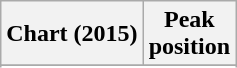<table class="wikitable sortable plainrowheaders" style="text-align:center;">
<tr>
<th scope="col">Chart (2015)</th>
<th scope="col">Peak<br>position</th>
</tr>
<tr>
</tr>
<tr>
</tr>
<tr>
</tr>
<tr>
</tr>
</table>
